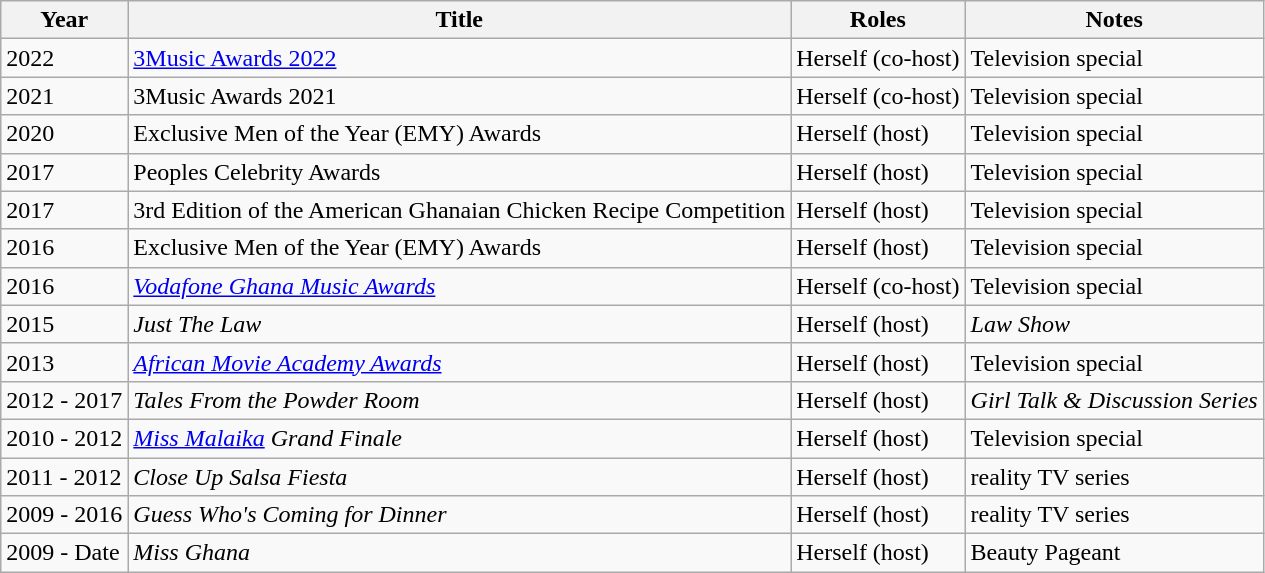<table class="wikitable">
<tr>
<th>Year</th>
<th>Title</th>
<th>Roles</th>
<th>Notes</th>
</tr>
<tr>
<td>2022</td>
<td><a href='#'>3Music Awards 2022</a></td>
<td>Herself (co-host)</td>
<td>Television special</td>
</tr>
<tr>
<td>2021</td>
<td>3Music Awards 2021</td>
<td>Herself (co-host)</td>
<td>Television special</td>
</tr>
<tr>
<td>2020</td>
<td>Exclusive Men of the Year (EMY) Awards</td>
<td>Herself (host)</td>
<td>Television special</td>
</tr>
<tr>
<td>2017</td>
<td>Peoples Celebrity Awards</td>
<td>Herself (host)</td>
<td>Television special</td>
</tr>
<tr>
<td>2017</td>
<td>3rd Edition of the American Ghanaian Chicken Recipe Competition</td>
<td>Herself (host)</td>
<td>Television special</td>
</tr>
<tr>
<td>2016</td>
<td>Exclusive Men of the Year (EMY) Awards</td>
<td>Herself (host)</td>
<td>Television special</td>
</tr>
<tr>
<td>2016</td>
<td><em><a href='#'>Vodafone Ghana Music Awards</a></em></td>
<td>Herself (co-host)</td>
<td>Television special</td>
</tr>
<tr>
<td>2015</td>
<td><em>Just The Law</em></td>
<td>Herself (host)</td>
<td><em>Law Show</em></td>
</tr>
<tr>
<td>2013</td>
<td><em><a href='#'>African Movie Academy Awards</a></em></td>
<td>Herself (host)</td>
<td>Television special</td>
</tr>
<tr>
<td>2012 - 2017</td>
<td><em>Tales From the Powder Room</em></td>
<td>Herself (host)</td>
<td><em>Girl Talk & Discussion Series</em></td>
</tr>
<tr>
<td>2010 - 2012</td>
<td><em><a href='#'>Miss Malaika</a> Grand Finale</em></td>
<td>Herself (host)</td>
<td>Television special</td>
</tr>
<tr>
<td>2011 - 2012</td>
<td><em>Close Up Salsa Fiesta</em></td>
<td>Herself (host)</td>
<td>reality TV series</td>
</tr>
<tr>
<td>2009 - 2016</td>
<td><em>Guess Who's Coming for Dinner</em></td>
<td>Herself (host)</td>
<td>reality TV series</td>
</tr>
<tr>
<td>2009 - Date</td>
<td><em>Miss Ghana</em></td>
<td>Herself (host)</td>
<td>Beauty Pageant</td>
</tr>
</table>
